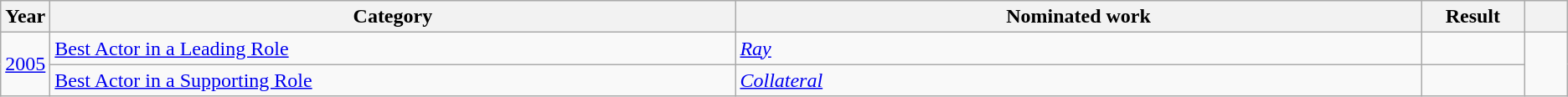<table class=wikitable>
<tr>
<th scope="col" style="width:1em;">Year</th>
<th scope="col" style="width:39em;">Category</th>
<th scope="col" style="width:39em;">Nominated work</th>
<th scope="col" style="width:5em;">Result</th>
<th scope="col" style="width:2em;"></th>
</tr>
<tr>
<td rowspan="2"><a href='#'>2005</a></td>
<td><a href='#'>Best Actor in a Leading Role</a></td>
<td><em><a href='#'>Ray</a></em></td>
<td></td>
<td rowspan="2"></td>
</tr>
<tr>
<td><a href='#'>Best Actor in a Supporting Role</a></td>
<td><em><a href='#'>Collateral</a></em></td>
<td></td>
</tr>
</table>
